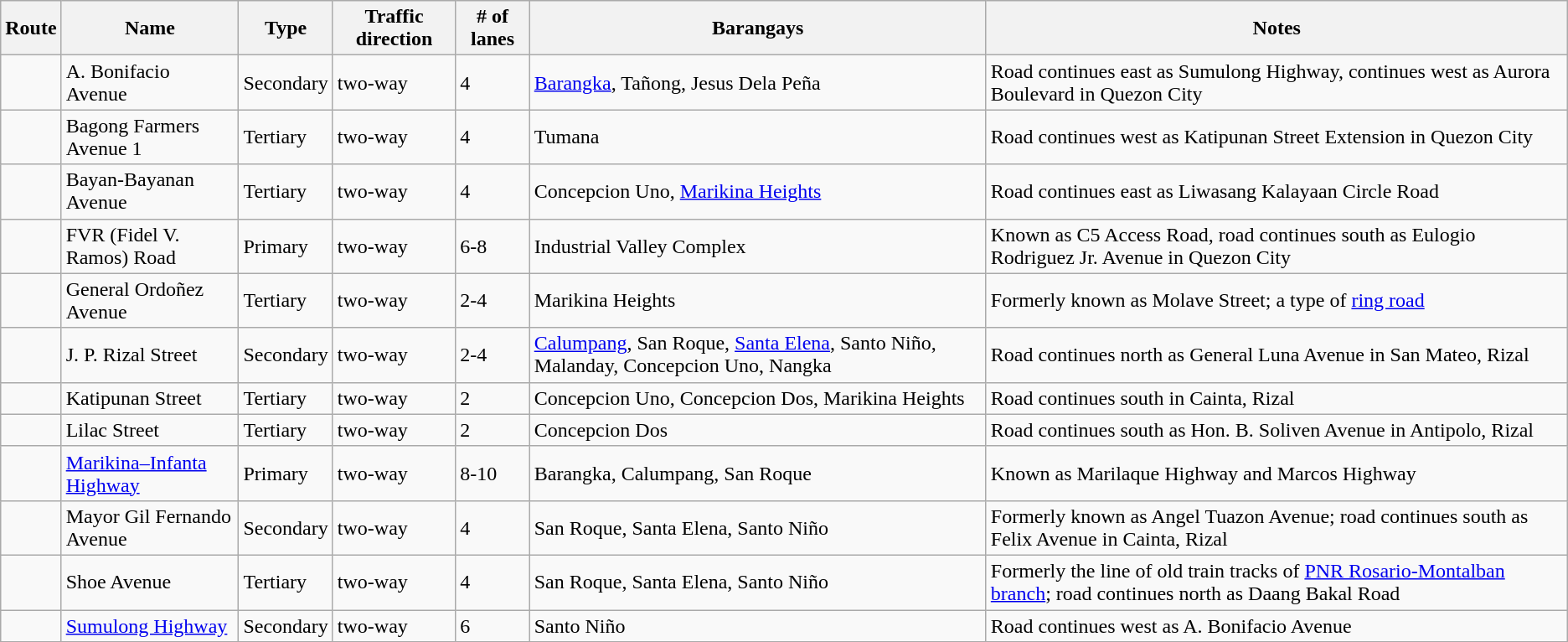<table class="wikitable sortable collapsible" id="marikina">
<tr>
<th>Route</th>
<th>Name</th>
<th>Type</th>
<th>Traffic direction</th>
<th># of lanes</th>
<th class="unsortable">Barangays</th>
<th class="unsortable">Notes</th>
</tr>
<tr>
<td></td>
<td>A. Bonifacio Avenue</td>
<td>Secondary</td>
<td>two-way</td>
<td>4</td>
<td><a href='#'>Barangka</a>, Tañong, Jesus Dela Peña</td>
<td>Road continues east as Sumulong Highway, continues west as Aurora Boulevard in Quezon City</td>
</tr>
<tr>
<td></td>
<td>Bagong Farmers Avenue 1</td>
<td>Tertiary</td>
<td>two-way</td>
<td>4</td>
<td>Tumana</td>
<td>Road continues west as Katipunan Street Extension in Quezon City</td>
</tr>
<tr>
<td></td>
<td>Bayan-Bayanan Avenue</td>
<td>Tertiary</td>
<td>two-way</td>
<td>4</td>
<td>Concepcion Uno, <a href='#'>Marikina Heights</a></td>
<td>Road continues east as Liwasang Kalayaan Circle Road</td>
</tr>
<tr>
<td><br></td>
<td>FVR (Fidel V. Ramos) Road</td>
<td>Primary</td>
<td>two-way</td>
<td>6-8</td>
<td>Industrial Valley Complex</td>
<td>Known as C5 Access Road, road continues south as Eulogio Rodriguez Jr. Avenue in Quezon City</td>
</tr>
<tr>
<td></td>
<td>General Ordoñez Avenue</td>
<td>Tertiary</td>
<td>two-way</td>
<td>2-4</td>
<td>Marikina Heights</td>
<td>Formerly known as Molave Street; a type of <a href='#'>ring road</a></td>
</tr>
<tr>
<td></td>
<td>J. P. Rizal Street</td>
<td>Secondary</td>
<td>two-way</td>
<td>2-4</td>
<td><a href='#'>Calumpang</a>, San Roque, <a href='#'>Santa Elena</a>, Santo Niño, Malanday, Concepcion Uno, Nangka</td>
<td>Road continues north as General Luna Avenue in San Mateo, Rizal</td>
</tr>
<tr>
<td></td>
<td>Katipunan Street</td>
<td>Tertiary</td>
<td>two-way</td>
<td>2</td>
<td>Concepcion Uno, Concepcion Dos, Marikina Heights</td>
<td>Road continues south in Cainta, Rizal</td>
</tr>
<tr>
<td></td>
<td>Lilac Street</td>
<td>Tertiary</td>
<td>two-way</td>
<td>2</td>
<td>Concepcion Dos</td>
<td>Road continues south as Hon. B. Soliven Avenue in Antipolo, Rizal</td>
</tr>
<tr>
<td><br></td>
<td><a href='#'>Marikina–Infanta Highway</a></td>
<td>Primary</td>
<td>two-way</td>
<td>8-10</td>
<td>Barangka, Calumpang, San Roque</td>
<td>Known as Marilaque Highway and Marcos Highway</td>
</tr>
<tr>
<td></td>
<td>Mayor Gil Fernando Avenue</td>
<td>Secondary</td>
<td>two-way</td>
<td>4</td>
<td>San Roque, Santa Elena, Santo Niño</td>
<td>Formerly known as Angel Tuazon Avenue; road continues south as Felix Avenue in Cainta, Rizal</td>
</tr>
<tr>
<td></td>
<td>Shoe Avenue</td>
<td>Tertiary</td>
<td>two-way</td>
<td>4</td>
<td>San Roque, Santa Elena, Santo Niño</td>
<td>Formerly the line of old train tracks of <a href='#'>PNR Rosario-Montalban branch</a>; road continues north as Daang Bakal Road</td>
</tr>
<tr>
<td></td>
<td><a href='#'>Sumulong Highway</a></td>
<td>Secondary</td>
<td>two-way</td>
<td>6</td>
<td>Santo Niño</td>
<td>Road continues west as A. Bonifacio Avenue</td>
</tr>
<tr>
</tr>
</table>
